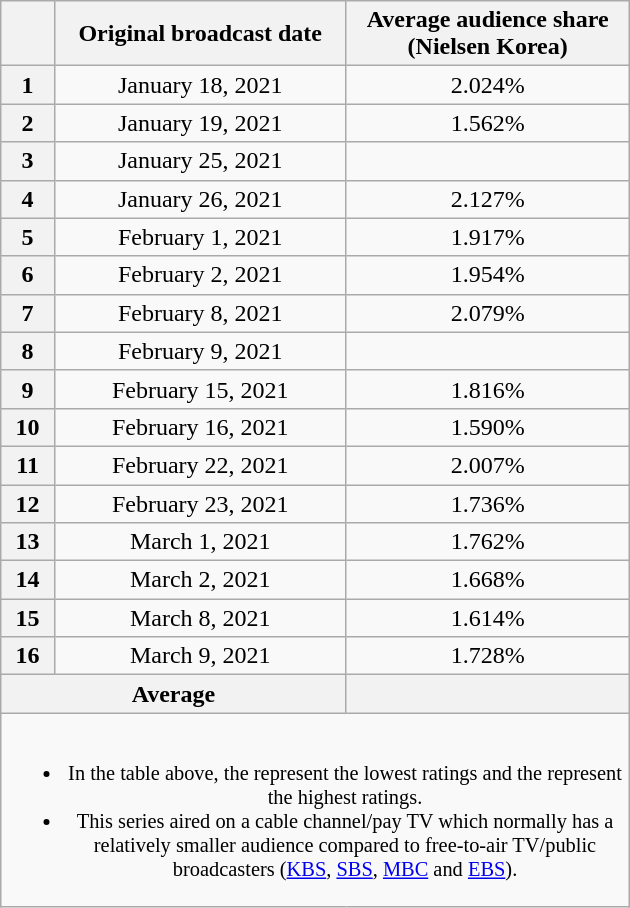<table class="wikitable" style="width:420px; text-align:center">
<tr>
<th scope="col"></th>
<th scope="col">Original broadcast date</th>
<th colspan="1">Average audience share<br>(Nielsen Korea)</th>
</tr>
<tr>
<th>1</th>
<td>January 18, 2021</td>
<td>2.024%</td>
</tr>
<tr>
<th>2</th>
<td>January 19, 2021</td>
<td>1.562%</td>
</tr>
<tr>
<th>3</th>
<td>January 25, 2021</td>
<td><strong></strong></td>
</tr>
<tr>
<th>4</th>
<td>January 26, 2021</td>
<td>2.127%</td>
</tr>
<tr>
<th>5</th>
<td>February 1, 2021</td>
<td>1.917%</td>
</tr>
<tr>
<th>6</th>
<td>February 2, 2021</td>
<td>1.954%</td>
</tr>
<tr>
<th>7</th>
<td>February 8, 2021</td>
<td>2.079%</td>
</tr>
<tr>
<th>8</th>
<td>February 9, 2021</td>
<td><strong></strong></td>
</tr>
<tr>
<th>9</th>
<td>February 15, 2021</td>
<td>1.816%</td>
</tr>
<tr>
<th>10</th>
<td>February 16, 2021</td>
<td>1.590%</td>
</tr>
<tr>
<th>11</th>
<td>February 22, 2021</td>
<td>2.007%</td>
</tr>
<tr>
<th>12</th>
<td>February 23, 2021</td>
<td>1.736%</td>
</tr>
<tr>
<th>13</th>
<td>March 1, 2021</td>
<td>1.762%</td>
</tr>
<tr>
<th>14</th>
<td>March 2, 2021</td>
<td>1.668%</td>
</tr>
<tr>
<th>15</th>
<td>March 8, 2021</td>
<td>1.614%</td>
</tr>
<tr>
<th>16</th>
<td>March 9, 2021</td>
<td>1.728%</td>
</tr>
<tr>
<th colspan="2">Average</th>
<th></th>
</tr>
<tr>
<td colspan="3" style="font-size:85%"><br><ul><li>In the table above, the <strong></strong> represent the lowest ratings and the <strong></strong> represent the highest ratings.</li><li>This series aired on a cable channel/pay TV which normally has a relatively smaller audience compared to free-to-air TV/public broadcasters (<a href='#'>KBS</a>, <a href='#'>SBS</a>, <a href='#'>MBC</a> and <a href='#'>EBS</a>).</li></ul></td>
</tr>
</table>
